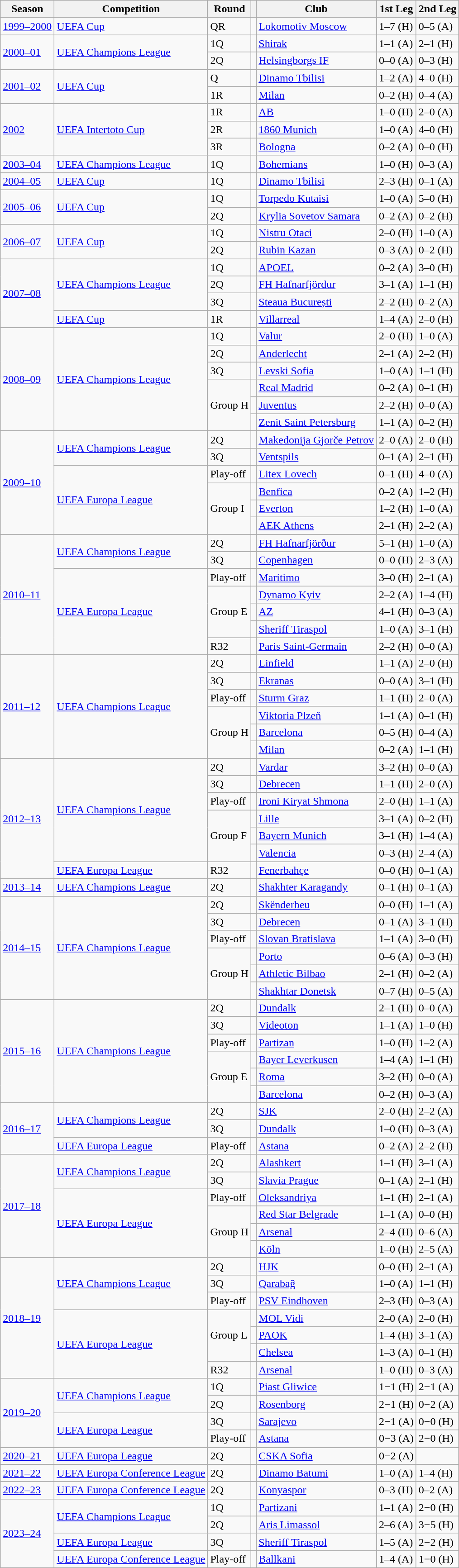<table class="wikitable">
<tr>
<th>Season</th>
<th>Competition</th>
<th>Round</th>
<th></th>
<th>Club</th>
<th>1st Leg</th>
<th>2nd Leg</th>
</tr>
<tr>
<td><a href='#'>1999–2000</a></td>
<td><a href='#'>UEFA Cup</a></td>
<td>QR</td>
<td></td>
<td><a href='#'>Lokomotiv Moscow</a></td>
<td>1–7 (H)</td>
<td>0–5 (A)</td>
</tr>
<tr>
<td rowspan="2"><a href='#'>2000–01</a></td>
<td rowspan="2"><a href='#'>UEFA Champions League</a></td>
<td>1Q</td>
<td></td>
<td><a href='#'>Shirak</a></td>
<td>1–1 (A)</td>
<td>2–1 (H)</td>
</tr>
<tr>
<td>2Q</td>
<td></td>
<td><a href='#'>Helsingborgs IF</a></td>
<td>0–0 (A)</td>
<td>0–3 (H)</td>
</tr>
<tr>
<td rowspan="2"><a href='#'>2001–02</a></td>
<td rowspan="2"><a href='#'>UEFA Cup</a></td>
<td>Q</td>
<td></td>
<td><a href='#'>Dinamo Tbilisi</a></td>
<td>1–2 (A)</td>
<td>4–0 (H)</td>
</tr>
<tr>
<td>1R</td>
<td></td>
<td><a href='#'>Milan</a></td>
<td>0–2 (H)</td>
<td>0–4 (A)</td>
</tr>
<tr>
<td rowspan="3"><a href='#'>2002</a></td>
<td rowspan="3"><a href='#'>UEFA Intertoto Cup</a></td>
<td>1R</td>
<td></td>
<td><a href='#'>AB</a></td>
<td>1–0 (H)</td>
<td>2–0 (A)</td>
</tr>
<tr>
<td>2R</td>
<td></td>
<td><a href='#'>1860 Munich</a></td>
<td>1–0 (A)</td>
<td>4–0 (H)</td>
</tr>
<tr>
<td>3R</td>
<td></td>
<td><a href='#'>Bologna</a></td>
<td>0–2 (A)</td>
<td>0–0 (H)</td>
</tr>
<tr>
<td><a href='#'>2003–04</a></td>
<td><a href='#'>UEFA Champions League</a></td>
<td>1Q</td>
<td></td>
<td><a href='#'>Bohemians</a></td>
<td>1–0 (H)</td>
<td>0–3 (A)</td>
</tr>
<tr>
<td><a href='#'>2004–05</a></td>
<td><a href='#'>UEFA Cup</a></td>
<td>1Q</td>
<td></td>
<td><a href='#'>Dinamo Tbilisi</a></td>
<td>2–3 (H)</td>
<td>0–1 (A)</td>
</tr>
<tr>
<td rowspan="2"><a href='#'>2005–06</a></td>
<td rowspan="2"><a href='#'>UEFA Cup</a></td>
<td>1Q</td>
<td></td>
<td><a href='#'>Torpedo Kutaisi</a></td>
<td>1–0 (A)</td>
<td>5–0 (H)</td>
</tr>
<tr>
<td>2Q</td>
<td></td>
<td><a href='#'>Krylia Sovetov Samara</a></td>
<td>0–2 (A)</td>
<td>0–2 (H)</td>
</tr>
<tr>
<td rowspan="2"><a href='#'>2006–07</a></td>
<td rowspan="2"><a href='#'>UEFA Cup</a></td>
<td>1Q</td>
<td></td>
<td><a href='#'>Nistru Otaci</a></td>
<td>2–0 (H)</td>
<td>1–0 (A)</td>
</tr>
<tr>
<td>2Q</td>
<td></td>
<td><a href='#'>Rubin Kazan</a></td>
<td>0–3 (A)</td>
<td>0–2 (H)</td>
</tr>
<tr>
<td rowspan="4"><a href='#'>2007–08</a></td>
<td rowspan="3"><a href='#'>UEFA Champions League</a></td>
<td>1Q</td>
<td></td>
<td><a href='#'>APOEL</a></td>
<td>0–2 (A)</td>
<td>3–0  (H)</td>
</tr>
<tr>
<td>2Q</td>
<td></td>
<td><a href='#'>FH Hafnarfjördur</a></td>
<td>3–1 (A)</td>
<td>1–1 (H)</td>
</tr>
<tr>
<td>3Q</td>
<td></td>
<td><a href='#'>Steaua București</a></td>
<td>2–2 (H)</td>
<td>0–2 (A)</td>
</tr>
<tr>
<td><a href='#'>UEFA Cup</a></td>
<td>1R</td>
<td></td>
<td><a href='#'>Villarreal</a></td>
<td>1–4 (A)</td>
<td>2–0 (H)</td>
</tr>
<tr>
<td rowspan="6"><a href='#'>2008–09</a></td>
<td rowspan="6"><a href='#'>UEFA Champions League</a></td>
<td>1Q</td>
<td></td>
<td><a href='#'>Valur</a></td>
<td>2–0 (H)</td>
<td>1–0 (A)</td>
</tr>
<tr>
<td>2Q</td>
<td></td>
<td><a href='#'>Anderlecht</a></td>
<td>2–1 (A)</td>
<td>2–2 (H)</td>
</tr>
<tr>
<td>3Q</td>
<td></td>
<td><a href='#'>Levski Sofia</a></td>
<td>1–0 (A)</td>
<td>1–1 (H)</td>
</tr>
<tr>
<td rowspan="3">Group H</td>
<td></td>
<td><a href='#'>Real Madrid</a></td>
<td>0–2 (A)</td>
<td>0–1 (H)</td>
</tr>
<tr>
<td></td>
<td><a href='#'>Juventus</a></td>
<td>2–2 (H)</td>
<td>0–0 (A)</td>
</tr>
<tr>
<td></td>
<td><a href='#'>Zenit Saint Petersburg</a></td>
<td>1–1 (A)</td>
<td>0–2 (H)</td>
</tr>
<tr>
<td rowspan="6"><a href='#'>2009–10</a></td>
<td rowspan="2"><a href='#'>UEFA Champions League</a></td>
<td>2Q</td>
<td></td>
<td><a href='#'>Makedonija Gjorče Petrov</a></td>
<td>2–0 (A)</td>
<td>2–0 (H)</td>
</tr>
<tr>
<td>3Q</td>
<td></td>
<td><a href='#'>Ventspils</a></td>
<td>0–1 (A)</td>
<td>2–1 (H)</td>
</tr>
<tr>
<td rowspan="4"><a href='#'>UEFA Europa League</a></td>
<td>Play-off</td>
<td></td>
<td><a href='#'>Litex Lovech</a></td>
<td>0–1 (H)</td>
<td>4–0  (A)</td>
</tr>
<tr>
<td rowspan="3">Group I</td>
<td></td>
<td><a href='#'>Benfica</a></td>
<td>0–2 (A)</td>
<td>1–2 (H)</td>
</tr>
<tr>
<td></td>
<td><a href='#'>Everton</a></td>
<td>1–2 (H)</td>
<td>1–0 (A)</td>
</tr>
<tr>
<td></td>
<td><a href='#'>AEK Athens</a></td>
<td>2–1 (H)</td>
<td>2–2 (A)</td>
</tr>
<tr>
<td rowspan="7"><a href='#'>2010–11</a></td>
<td rowspan="2"><a href='#'>UEFA Champions League</a></td>
<td>2Q</td>
<td></td>
<td><a href='#'>FH Hafnarfjörður</a></td>
<td>5–1 (H)</td>
<td>1–0 (A)</td>
</tr>
<tr>
<td>3Q</td>
<td></td>
<td><a href='#'>Copenhagen</a></td>
<td>0–0 (H)</td>
<td>2–3 (A)</td>
</tr>
<tr>
<td rowspan="5"><a href='#'>UEFA Europa League</a></td>
<td>Play-off</td>
<td></td>
<td><a href='#'>Marítimo</a></td>
<td>3–0 (H)</td>
<td>2–1 (A)</td>
</tr>
<tr>
<td rowspan="3">Group E</td>
<td></td>
<td><a href='#'>Dynamo Kyiv</a></td>
<td>2–2 (A)</td>
<td>1–4 (H)</td>
</tr>
<tr>
<td></td>
<td><a href='#'>AZ</a></td>
<td>4–1 (H)</td>
<td>0–3 (A)</td>
</tr>
<tr>
<td></td>
<td><a href='#'>Sheriff Tiraspol</a></td>
<td>1–0 (A)</td>
<td>3–1 (H)</td>
</tr>
<tr>
<td>R32</td>
<td></td>
<td><a href='#'>Paris Saint-Germain</a></td>
<td>2–2 (H)</td>
<td>0–0 (A)</td>
</tr>
<tr>
<td rowspan="6"><a href='#'>2011–12</a></td>
<td rowspan="6"><a href='#'>UEFA Champions League</a></td>
<td>2Q</td>
<td></td>
<td><a href='#'>Linfield</a></td>
<td>1–1 (A)</td>
<td>2–0 (H)</td>
</tr>
<tr>
<td>3Q</td>
<td></td>
<td><a href='#'>Ekranas</a></td>
<td>0–0 (A)</td>
<td>3–1 (H)</td>
</tr>
<tr>
<td>Play-off</td>
<td></td>
<td><a href='#'>Sturm Graz</a></td>
<td>1–1 (H)</td>
<td>2–0 (A)</td>
</tr>
<tr>
<td rowspan="3">Group H</td>
<td></td>
<td><a href='#'>Viktoria Plzeň</a></td>
<td>1–1 (A)</td>
<td>0–1 (H)</td>
</tr>
<tr>
<td></td>
<td><a href='#'>Barcelona</a></td>
<td>0–5 (H)</td>
<td>0–4 (A)</td>
</tr>
<tr>
<td></td>
<td><a href='#'>Milan</a></td>
<td>0–2 (A)</td>
<td>1–1 (H)</td>
</tr>
<tr>
<td rowspan="7"><a href='#'>2012–13</a></td>
<td rowspan="6"><a href='#'>UEFA Champions League</a></td>
<td>2Q</td>
<td></td>
<td><a href='#'>Vardar</a></td>
<td>3–2 (H)</td>
<td>0–0 (A)</td>
</tr>
<tr>
<td>3Q</td>
<td></td>
<td><a href='#'>Debrecen</a></td>
<td>1–1 (H)</td>
<td>2–0 (A)</td>
</tr>
<tr>
<td>Play-off</td>
<td></td>
<td><a href='#'>Ironi Kiryat Shmona</a></td>
<td>2–0 (H)</td>
<td>1–1 (A)</td>
</tr>
<tr>
<td rowspan="3">Group F</td>
<td></td>
<td><a href='#'>Lille</a></td>
<td>3–1 (A)</td>
<td>0–2 (H)</td>
</tr>
<tr>
<td></td>
<td><a href='#'>Bayern Munich</a></td>
<td>3–1 (H)</td>
<td>1–4 (A)</td>
</tr>
<tr>
<td></td>
<td><a href='#'>Valencia</a></td>
<td>0–3 (H)</td>
<td>2–4 (A)</td>
</tr>
<tr>
<td><a href='#'>UEFA Europa League</a></td>
<td>R32</td>
<td></td>
<td><a href='#'>Fenerbahçe</a></td>
<td>0–0 (H)</td>
<td>0–1 (A)</td>
</tr>
<tr>
<td><a href='#'>2013–14</a></td>
<td><a href='#'>UEFA Champions League</a></td>
<td>2Q</td>
<td></td>
<td><a href='#'>Shakhter Karagandy</a></td>
<td>0–1 (H)</td>
<td>0–1 (A)</td>
</tr>
<tr>
<td rowspan="6"><a href='#'>2014–15</a></td>
<td rowspan="6"><a href='#'>UEFA Champions League</a></td>
<td>2Q</td>
<td></td>
<td><a href='#'>Skënderbeu</a></td>
<td>0–0 (H)</td>
<td>1–1 (A)</td>
</tr>
<tr>
<td>3Q</td>
<td></td>
<td><a href='#'>Debrecen</a></td>
<td>0–1 (A)</td>
<td>3–1 (H)</td>
</tr>
<tr>
<td>Play-off</td>
<td></td>
<td><a href='#'>Slovan Bratislava</a></td>
<td>1–1 (A)</td>
<td>3–0 (H)</td>
</tr>
<tr>
<td rowspan="3">Group H</td>
<td></td>
<td><a href='#'>Porto</a></td>
<td>0–6 (A)</td>
<td>0–3 (H)</td>
</tr>
<tr>
<td></td>
<td><a href='#'>Athletic Bilbao</a></td>
<td>2–1 (H)</td>
<td>0–2 (A)</td>
</tr>
<tr>
<td></td>
<td><a href='#'>Shakhtar Donetsk</a></td>
<td>0–7 (H)</td>
<td>0–5 (A)</td>
</tr>
<tr>
<td rowspan="6"><a href='#'>2015–16</a></td>
<td rowspan="6"><a href='#'>UEFA Champions League</a></td>
<td>2Q</td>
<td></td>
<td><a href='#'>Dundalk</a></td>
<td>2–1 (H)</td>
<td>0–0 (A)</td>
</tr>
<tr>
<td>3Q</td>
<td></td>
<td><a href='#'>Videoton</a></td>
<td>1–1 (A)</td>
<td>1–0 (H)</td>
</tr>
<tr>
<td>Play-off</td>
<td></td>
<td><a href='#'>Partizan</a></td>
<td>1–0 (H)</td>
<td>1–2 (A)</td>
</tr>
<tr>
<td rowspan=3>Group E</td>
<td></td>
<td><a href='#'>Bayer Leverkusen</a></td>
<td>1–4 (A)</td>
<td>1–1 (H)</td>
</tr>
<tr>
<td></td>
<td><a href='#'>Roma</a></td>
<td>3–2 (H)</td>
<td>0–0 (A)</td>
</tr>
<tr>
<td></td>
<td><a href='#'>Barcelona</a></td>
<td>0–2 (H)</td>
<td>0–3 (A)</td>
</tr>
<tr>
<td rowspan="3"><a href='#'>2016–17</a></td>
<td rowspan="2"><a href='#'>UEFA Champions League</a></td>
<td>2Q</td>
<td></td>
<td><a href='#'>SJK</a></td>
<td>2–0 (H)</td>
<td>2–2 (A)</td>
</tr>
<tr>
<td>3Q</td>
<td></td>
<td><a href='#'>Dundalk</a></td>
<td>1–0 (H)</td>
<td>0–3 (A)</td>
</tr>
<tr>
<td><a href='#'>UEFA Europa League</a></td>
<td>Play-off</td>
<td></td>
<td><a href='#'>Astana</a></td>
<td>0–2 (A)</td>
<td>2–2 (H)</td>
</tr>
<tr>
<td rowspan="6"><a href='#'>2017–18</a></td>
<td rowspan="2"><a href='#'>UEFA Champions League</a></td>
<td>2Q</td>
<td></td>
<td><a href='#'>Alashkert</a></td>
<td>1–1 (H)</td>
<td>3–1 (A)</td>
</tr>
<tr>
<td>3Q</td>
<td></td>
<td><a href='#'>Slavia Prague</a></td>
<td>0–1 (A)</td>
<td>2–1 (H)</td>
</tr>
<tr>
<td rowspan="4"><a href='#'>UEFA Europa League</a></td>
<td>Play-off</td>
<td></td>
<td><a href='#'>Oleksandriya</a></td>
<td>1–1 (H)</td>
<td>2–1 (A)</td>
</tr>
<tr>
<td rowspan=3>Group H</td>
<td></td>
<td><a href='#'>Red Star Belgrade</a></td>
<td>1–1 (A)</td>
<td>0–0 (H)</td>
</tr>
<tr>
<td></td>
<td><a href='#'>Arsenal</a></td>
<td>2–4 (H)</td>
<td>0–6 (A)</td>
</tr>
<tr>
<td></td>
<td><a href='#'>Köln</a></td>
<td>1–0 (H)</td>
<td>2–5 (A)</td>
</tr>
<tr>
<td rowspan=7><a href='#'>2018–19</a></td>
<td rowspan=3><a href='#'>UEFA Champions League</a></td>
<td>2Q</td>
<td></td>
<td><a href='#'>HJK</a></td>
<td>0–0 (H)</td>
<td>2–1 (A)</td>
</tr>
<tr>
<td>3Q</td>
<td></td>
<td><a href='#'>Qarabağ</a></td>
<td>1–0 (A)</td>
<td>1–1 (H)</td>
</tr>
<tr>
<td>Play-off</td>
<td></td>
<td><a href='#'>PSV Eindhoven</a></td>
<td>2–3 (H)</td>
<td>0–3 (A)</td>
</tr>
<tr>
<td rowspan=4><a href='#'>UEFA Europa League</a></td>
<td rowspan=3>Group L</td>
<td></td>
<td><a href='#'>MOL Vidi</a></td>
<td>2–0 (A)</td>
<td>2–0 (H)</td>
</tr>
<tr>
<td></td>
<td><a href='#'>PAOK</a></td>
<td>1–4 (H)</td>
<td>3–1 (A)</td>
</tr>
<tr>
<td></td>
<td><a href='#'>Chelsea</a></td>
<td>1–3 (A)</td>
<td>0–1 (H)</td>
</tr>
<tr>
<td>R32</td>
<td></td>
<td><a href='#'>Arsenal</a></td>
<td>1–0 (H)</td>
<td>0–3 (A)</td>
</tr>
<tr>
<td rowspan="4"><a href='#'>2019–20</a></td>
<td rowspan="2"><a href='#'>UEFA Champions League</a></td>
<td>1Q</td>
<td></td>
<td><a href='#'>Piast Gliwice</a></td>
<td>1−1 (H)</td>
<td>2−1 (A)</td>
</tr>
<tr>
<td>2Q</td>
<td></td>
<td><a href='#'>Rosenborg</a></td>
<td>2−1 (H)</td>
<td>0−2 (A)</td>
</tr>
<tr>
<td rowspan="2"><a href='#'>UEFA Europa League</a></td>
<td>3Q</td>
<td></td>
<td><a href='#'>Sarajevo</a></td>
<td>2−1 (A)</td>
<td>0−0 (H)</td>
</tr>
<tr>
<td>Play-off</td>
<td></td>
<td><a href='#'>Astana</a></td>
<td>0−3 (A)</td>
<td>2−0 (H)</td>
</tr>
<tr>
<td><a href='#'>2020–21</a></td>
<td><a href='#'>UEFA Europa League</a></td>
<td>2Q</td>
<td></td>
<td><a href='#'>CSKA Sofia</a></td>
<td>0−2 (A)</td>
<td></td>
</tr>
<tr>
<td><a href='#'>2021–22</a></td>
<td><a href='#'>UEFA Europa Conference League</a></td>
<td>2Q</td>
<td></td>
<td><a href='#'>Dinamo Batumi</a></td>
<td>1–0 (A)</td>
<td>1–4 (H)</td>
</tr>
<tr>
<td><a href='#'>2022–23</a></td>
<td><a href='#'>UEFA Europa Conference League</a></td>
<td>2Q</td>
<td></td>
<td><a href='#'>Konyaspor</a></td>
<td>0–3 (H)</td>
<td>0–2 (A)</td>
</tr>
<tr>
<td rowspan="4"><a href='#'>2023–24</a></td>
<td rowspan="2"><a href='#'>UEFA Champions League</a></td>
<td>1Q</td>
<td></td>
<td><a href='#'>Partizani</a></td>
<td>1–1 (A)</td>
<td>2−0 (H)</td>
</tr>
<tr>
<td>2Q</td>
<td></td>
<td><a href='#'>Aris Limassol</a></td>
<td>2–6 (A)</td>
<td>3−5 (H)</td>
</tr>
<tr>
<td><a href='#'>UEFA Europa League</a></td>
<td>3Q</td>
<td></td>
<td><a href='#'>Sheriff Tiraspol</a></td>
<td>1–5 (A)</td>
<td>2−2 (H)</td>
</tr>
<tr>
<td><a href='#'>UEFA Europa Conference League</a></td>
<td>Play-off</td>
<td></td>
<td><a href='#'>Ballkani</a></td>
<td>1–4 (A)</td>
<td>1−0 (H)</td>
</tr>
</table>
